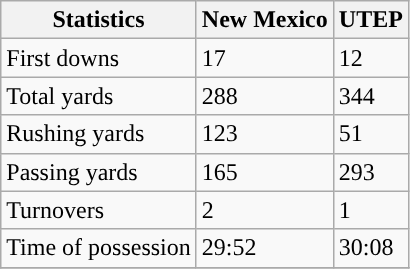<table class="wikitable">
<tr>
<th>Statistics</th>
<th>New Mexico</th>
<th>UTEP</th>
</tr>
<tr>
<td>First downs</td>
<td>17</td>
<td>12</td>
</tr>
<tr>
<td>Total yards</td>
<td>288</td>
<td>344</td>
</tr>
<tr>
<td>Rushing yards</td>
<td>123</td>
<td>51</td>
</tr>
<tr>
<td>Passing yards</td>
<td>165</td>
<td>293</td>
</tr>
<tr>
<td>Turnovers</td>
<td>2</td>
<td>1</td>
</tr>
<tr>
<td>Time of possession</td>
<td>29:52</td>
<td>30:08</td>
</tr>
<tr>
</tr>
</table>
